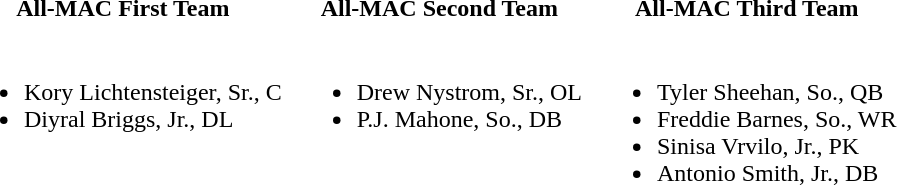<table>
<tr>
<td valign="top"><br><table>
<tr>
<th>All-MAC First Team</th>
</tr>
<tr>
<td><br><ul><li>Kory Lichtensteiger, Sr., C</li><li>Diyral Briggs, Jr., DL</li></ul></td>
</tr>
</table>
</td>
<td valign="top"><br><table>
<tr>
<th>All-MAC Second Team</th>
</tr>
<tr>
<td><br><ul><li>Drew Nystrom, Sr., OL</li><li>P.J. Mahone, So., DB</li></ul></td>
</tr>
</table>
</td>
<td valign="top"><br><table>
<tr>
<th>All-MAC Third Team</th>
</tr>
<tr>
<td><br><ul><li>Tyler Sheehan, So., QB</li><li>Freddie Barnes, So., WR</li><li>Sinisa Vrvilo, Jr., PK</li><li>Antonio Smith, Jr., DB</li></ul></td>
</tr>
</table>
</td>
</tr>
</table>
